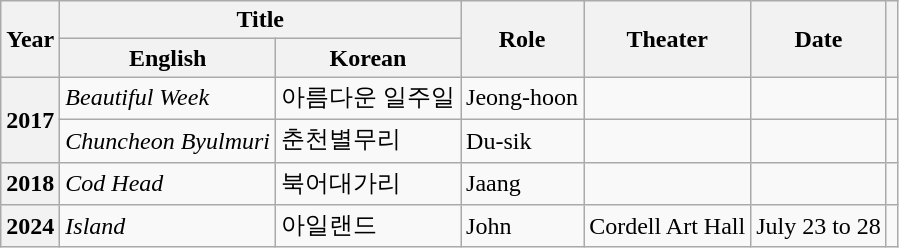<table class="wikitable sortable plainrowheaders" style="text-align:left; font-size:100%;">
<tr>
<th rowspan="2" scope="col">Year</th>
<th colspan="2" scope="col">Title</th>
<th rowspan="2" scope="col">Role</th>
<th rowspan="2" scope="col">Theater</th>
<th rowspan="2" scope="col">Date</th>
<th rowspan="2" scope="col" class="unsortable"></th>
</tr>
<tr>
<th>English</th>
<th>Korean</th>
</tr>
<tr>
<th scope="row" rowspan="2">2017</th>
<td><em>Beautiful Week</em></td>
<td>아름다운 일주일</td>
<td>Jeong-hoon</td>
<td></td>
<td></td>
<td></td>
</tr>
<tr>
<td><em>Chuncheon Byulmuri</em></td>
<td>춘천별무리</td>
<td>Du-sik</td>
<td></td>
<td></td>
<td></td>
</tr>
<tr>
<th scope="row">2018</th>
<td><em>Cod Head</em></td>
<td>북어대가리</td>
<td>Jaang</td>
<td></td>
<td></td>
<td></td>
</tr>
<tr>
<th scope="row">2024</th>
<td><em>Island</em></td>
<td>아일랜드</td>
<td>John</td>
<td>Cordell Art Hall</td>
<td>July 23 to 28</td>
<td></td>
</tr>
</table>
